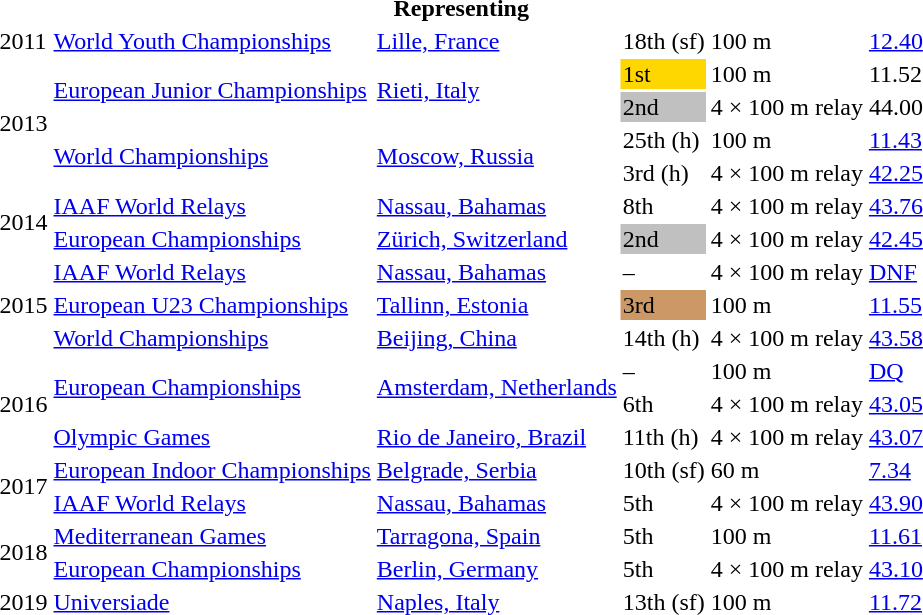<table>
<tr>
<th colspan="6">Representing </th>
</tr>
<tr>
<td>2011</td>
<td><a href='#'>World Youth Championships</a></td>
<td><a href='#'>Lille, France</a></td>
<td>18th (sf)</td>
<td>100 m</td>
<td><a href='#'>12.40</a></td>
</tr>
<tr>
<td rowspan=4>2013</td>
<td rowspan=2><a href='#'>European Junior Championships</a></td>
<td rowspan=2><a href='#'>Rieti, Italy</a></td>
<td bgcolor=gold>1st</td>
<td>100 m</td>
<td>11.52</td>
</tr>
<tr>
<td bgcolor=silver>2nd</td>
<td>4 × 100 m relay</td>
<td>44.00</td>
</tr>
<tr>
<td rowspan=2><a href='#'>World Championships</a></td>
<td rowspan=2><a href='#'>Moscow, Russia</a></td>
<td>25th (h)</td>
<td>100 m</td>
<td><a href='#'>11.43</a></td>
</tr>
<tr>
<td>3rd (h)</td>
<td>4 × 100 m relay</td>
<td><a href='#'>42.25</a></td>
</tr>
<tr>
<td rowspan=2>2014</td>
<td><a href='#'>IAAF World Relays</a></td>
<td><a href='#'>Nassau, Bahamas</a></td>
<td>8th</td>
<td>4 × 100 m relay</td>
<td><a href='#'>43.76</a></td>
</tr>
<tr>
<td><a href='#'>European Championships</a></td>
<td><a href='#'>Zürich, Switzerland</a></td>
<td bgcolor=silver>2nd</td>
<td>4 × 100 m relay</td>
<td><a href='#'>42.45</a></td>
</tr>
<tr>
<td rowspan=3>2015</td>
<td><a href='#'>IAAF World Relays</a></td>
<td><a href='#'>Nassau, Bahamas</a></td>
<td>–</td>
<td>4 × 100 m relay</td>
<td><a href='#'>DNF</a></td>
</tr>
<tr>
<td><a href='#'>European U23 Championships</a></td>
<td><a href='#'>Tallinn, Estonia</a></td>
<td bgcolor=cc9966>3rd</td>
<td>100 m</td>
<td><a href='#'>11.55</a></td>
</tr>
<tr>
<td><a href='#'>World Championships</a></td>
<td><a href='#'>Beijing, China</a></td>
<td>14th (h)</td>
<td>4 × 100 m relay</td>
<td><a href='#'>43.58</a></td>
</tr>
<tr>
<td rowspan=3>2016</td>
<td rowspan=2><a href='#'>European Championships</a></td>
<td rowspan=2><a href='#'>Amsterdam, Netherlands</a></td>
<td>–</td>
<td>100 m</td>
<td><a href='#'>DQ</a></td>
</tr>
<tr>
<td>6th</td>
<td>4 × 100 m relay</td>
<td><a href='#'>43.05</a></td>
</tr>
<tr>
<td><a href='#'>Olympic Games</a></td>
<td><a href='#'>Rio de Janeiro, Brazil</a></td>
<td>11th (h)</td>
<td>4 × 100 m relay</td>
<td><a href='#'>43.07</a></td>
</tr>
<tr>
<td rowspan=2>2017</td>
<td><a href='#'>European Indoor Championships</a></td>
<td><a href='#'>Belgrade, Serbia</a></td>
<td>10th (sf)</td>
<td>60 m</td>
<td><a href='#'>7.34</a></td>
</tr>
<tr>
<td><a href='#'>IAAF World Relays</a></td>
<td><a href='#'>Nassau, Bahamas</a></td>
<td>5th</td>
<td>4 × 100 m relay</td>
<td><a href='#'>43.90</a></td>
</tr>
<tr>
<td rowspan=2>2018</td>
<td><a href='#'>Mediterranean Games</a></td>
<td><a href='#'>Tarragona, Spain</a></td>
<td>5th</td>
<td>100 m</td>
<td><a href='#'>11.61</a></td>
</tr>
<tr>
<td><a href='#'>European Championships</a></td>
<td><a href='#'>Berlin, Germany</a></td>
<td>5th</td>
<td>4 × 100 m relay</td>
<td><a href='#'>43.10</a></td>
</tr>
<tr>
<td>2019</td>
<td><a href='#'>Universiade</a></td>
<td><a href='#'>Naples, Italy</a></td>
<td>13th (sf)</td>
<td>100 m</td>
<td><a href='#'>11.72</a></td>
</tr>
</table>
